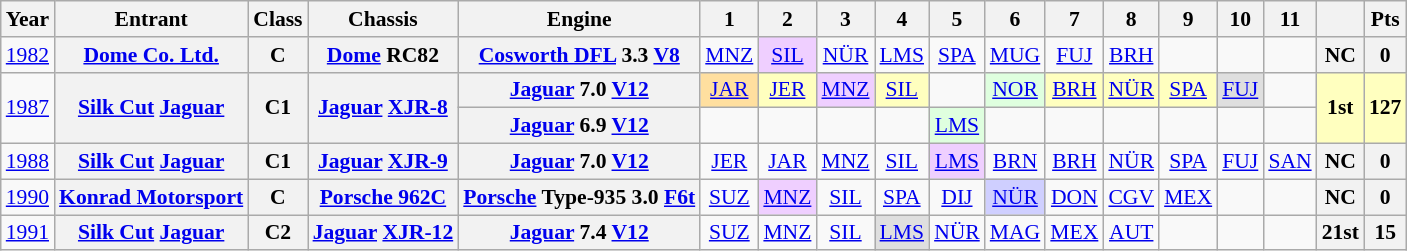<table class="wikitable" style="text-align:center; font-size:90%">
<tr>
<th>Year</th>
<th>Entrant</th>
<th>Class</th>
<th>Chassis</th>
<th>Engine</th>
<th>1</th>
<th>2</th>
<th>3</th>
<th>4</th>
<th>5</th>
<th>6</th>
<th>7</th>
<th>8</th>
<th>9</th>
<th>10</th>
<th>11</th>
<th></th>
<th>Pts</th>
</tr>
<tr>
<td><a href='#'>1982</a></td>
<th><a href='#'>Dome Co. Ltd.</a></th>
<th>C</th>
<th><a href='#'>Dome</a> RC82</th>
<th><a href='#'>Cosworth DFL</a> 3.3 <a href='#'>V8</a></th>
<td><a href='#'>MNZ</a></td>
<td style="background:#EFCFFF;"><a href='#'>SIL</a><br></td>
<td><a href='#'>NÜR</a></td>
<td><a href='#'>LMS</a></td>
<td><a href='#'>SPA</a></td>
<td><a href='#'>MUG</a></td>
<td><a href='#'>FUJ</a></td>
<td><a href='#'>BRH</a></td>
<td></td>
<td></td>
<td></td>
<th>NC</th>
<th>0</th>
</tr>
<tr>
<td rowspan=2><a href='#'>1987</a></td>
<th rowspan=2><a href='#'>Silk Cut</a> <a href='#'>Jaguar</a></th>
<th rowspan=2>C1</th>
<th rowspan=2><a href='#'>Jaguar</a> <a href='#'>XJR-8</a></th>
<th><a href='#'>Jaguar</a> 7.0 <a href='#'>V12</a></th>
<td style="background:#FFDF9F;"><a href='#'>JAR</a><br></td>
<td style="background:#FFFFBF;"><a href='#'>JER</a><br></td>
<td style="background:#EFCFFF;"><a href='#'>MNZ</a><br></td>
<td style="background:#FFFFBF;"><a href='#'>SIL</a><br></td>
<td></td>
<td style="background:#DFFFDF;"><a href='#'>NOR</a><br></td>
<td style="background:#FFFFBF;"><a href='#'>BRH</a><br></td>
<td style="background:#FFFFBF;"><a href='#'>NÜR</a><br></td>
<td style="background:#FFFFBF;"><a href='#'>SPA</a><br></td>
<td style="background:#DFDFDF;"><a href='#'>FUJ</a><br></td>
<td></td>
<th rowspan=2 style="background:#FFFFBF;">1st</th>
<th rowspan=2 style="background:#FFFFBF;">127</th>
</tr>
<tr>
<th><a href='#'>Jaguar</a> 6.9 <a href='#'>V12</a></th>
<td></td>
<td></td>
<td></td>
<td></td>
<td style="background:#DFFFDF;"><a href='#'>LMS</a><br></td>
<td></td>
<td></td>
<td></td>
<td></td>
<td></td>
<td></td>
</tr>
<tr>
<td><a href='#'>1988</a></td>
<th><a href='#'>Silk Cut</a> <a href='#'>Jaguar</a></th>
<th>C1</th>
<th><a href='#'>Jaguar</a> <a href='#'>XJR-9</a></th>
<th><a href='#'>Jaguar</a> 7.0 <a href='#'>V12</a></th>
<td><a href='#'>JER</a></td>
<td><a href='#'>JAR</a></td>
<td><a href='#'>MNZ</a></td>
<td><a href='#'>SIL</a></td>
<td style="background:#EFCFFF;"><a href='#'>LMS</a><br></td>
<td><a href='#'>BRN</a></td>
<td><a href='#'>BRH</a></td>
<td><a href='#'>NÜR</a></td>
<td><a href='#'>SPA</a></td>
<td><a href='#'>FUJ</a></td>
<td><a href='#'>SAN</a></td>
<th>NC</th>
<th>0</th>
</tr>
<tr>
<td><a href='#'>1990</a></td>
<th><a href='#'>Konrad Motorsport</a></th>
<th>C</th>
<th><a href='#'>Porsche 962C</a></th>
<th><a href='#'>Porsche</a> Type-935 3.0 <a href='#'>F6</a><a href='#'>t</a></th>
<td><a href='#'>SUZ</a></td>
<td style="background:#EFCFFF;"><a href='#'>MNZ</a><br></td>
<td><a href='#'>SIL</a></td>
<td><a href='#'>SPA</a></td>
<td><a href='#'>DIJ</a></td>
<td style="background:#CFCFFF;"><a href='#'>NÜR</a><br></td>
<td><a href='#'>DON</a></td>
<td><a href='#'>CGV</a></td>
<td><a href='#'>MEX</a></td>
<td></td>
<td></td>
<th>NC</th>
<th>0</th>
</tr>
<tr>
<td><a href='#'>1991</a></td>
<th><a href='#'>Silk Cut</a> <a href='#'>Jaguar</a></th>
<th>C2</th>
<th><a href='#'>Jaguar</a> <a href='#'>XJR-12</a></th>
<th><a href='#'>Jaguar</a> 7.4 <a href='#'>V12</a></th>
<td><a href='#'>SUZ</a></td>
<td><a href='#'>MNZ</a></td>
<td><a href='#'>SIL</a></td>
<td style="background:#DFDFDF;"><a href='#'>LMS</a><br></td>
<td><a href='#'>NÜR</a></td>
<td><a href='#'>MAG</a></td>
<td><a href='#'>MEX</a></td>
<td><a href='#'>AUT</a></td>
<td></td>
<td></td>
<td></td>
<th>21st</th>
<th>15</th>
</tr>
</table>
